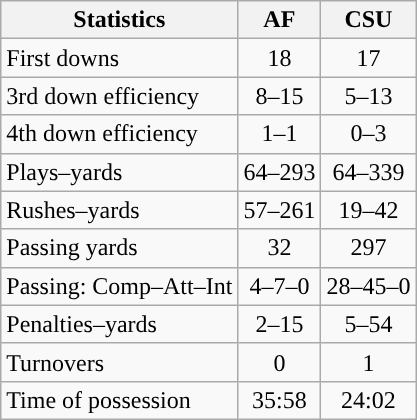<table class="wikitable">
<tr>
<th>Statistics</th>
<th>AF</th>
<th>CSU</th>
</tr>
<tr>
<td>First downs</td>
<td align=center>18</td>
<td align=center>17</td>
</tr>
<tr>
<td>3rd down efficiency</td>
<td align=center>8–15</td>
<td align=center>5–13</td>
</tr>
<tr>
<td>4th down efficiency</td>
<td align=center>1–1</td>
<td align=center>0–3</td>
</tr>
<tr>
<td>Plays–yards</td>
<td align=center>64–293</td>
<td align=center>64–339</td>
</tr>
<tr>
<td>Rushes–yards</td>
<td align=center>57–261</td>
<td align=center>19–42</td>
</tr>
<tr>
<td>Passing yards</td>
<td align=center>32</td>
<td align=center>297</td>
</tr>
<tr>
<td>Passing: Comp–Att–Int</td>
<td align=center>4–7–0</td>
<td align=center>28–45–0</td>
</tr>
<tr>
<td>Penalties–yards</td>
<td align=center>2–15</td>
<td align=center>5–54</td>
</tr>
<tr>
<td>Turnovers</td>
<td align=center>0</td>
<td align=center>1</td>
</tr>
<tr>
<td>Time of possession</td>
<td align=center>35:58</td>
<td align=center>24:02</td>
</tr>
</table>
